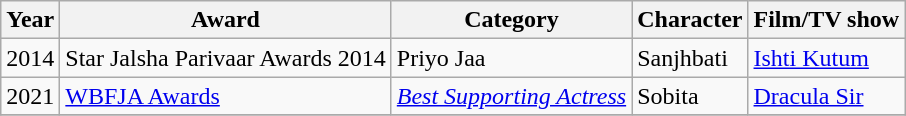<table class="wikitable sortable">
<tr>
<th>Year</th>
<th>Award</th>
<th>Category</th>
<th>Character</th>
<th>Film/TV show</th>
</tr>
<tr>
<td>2014</td>
<td>Star Jalsha Parivaar Awards 2014</td>
<td>Priyo Jaa</td>
<td>Sanjhbati</td>
<td><a href='#'>Ishti Kutum</a></td>
</tr>
<tr>
<td>2021</td>
<td><a href='#'>WBFJA Awards</a></td>
<td><em><a href='#'>Best Supporting Actress</a></em></td>
<td>Sobita</td>
<td><a href='#'>Dracula Sir</a></td>
</tr>
<tr>
</tr>
</table>
